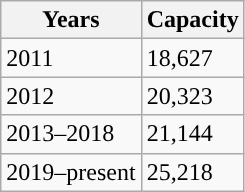<table class="wikitable">
<tr>
<th>Years</th>
<th>Capacity</th>
</tr>
<tr>
<td>2011</td>
<td>18,627</td>
</tr>
<tr>
<td>2012</td>
<td>20,323</td>
</tr>
<tr>
<td>2013–2018</td>
<td>21,144</td>
</tr>
<tr>
<td>2019–present</td>
<td>25,218</td>
</tr>
</table>
